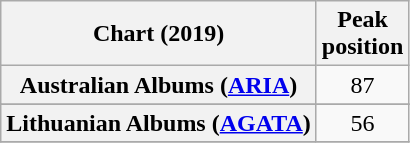<table class="wikitable sortable plainrowheaders" style="text-align:center">
<tr>
<th scope="col">Chart (2019)</th>
<th scope="col">Peak<br>position</th>
</tr>
<tr>
<th scope="row">Australian Albums (<a href='#'>ARIA</a>)</th>
<td>87</td>
</tr>
<tr>
</tr>
<tr>
<th scope="row">Lithuanian Albums (<a href='#'>AGATA</a>)</th>
<td>56</td>
</tr>
<tr>
</tr>
</table>
